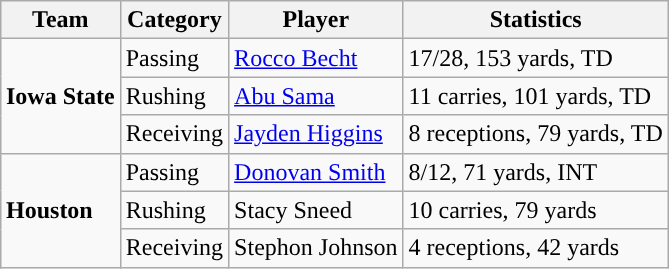<table class="wikitable" style="float: right;">
<tr>
<th>Team</th>
<th>Category</th>
<th>Player</th>
<th>Statistics</th>
</tr>
<tr>
<td rowspan=3><strong>Iowa State</strong></td>
<td>Passing</td>
<td><a href='#'>Rocco Becht</a></td>
<td>17/28, 153 yards, TD</td>
</tr>
<tr>
<td>Rushing</td>
<td><a href='#'>Abu Sama</a></td>
<td>11 carries, 101 yards, TD</td>
</tr>
<tr>
<td>Receiving</td>
<td><a href='#'>Jayden Higgins</a></td>
<td>8 receptions, 79 yards, TD</td>
</tr>
<tr>
<td rowspan=3><strong>Houston</strong></td>
<td>Passing</td>
<td><a href='#'>Donovan Smith</a></td>
<td>8/12, 71 yards, INT</td>
</tr>
<tr>
<td>Rushing</td>
<td>Stacy Sneed</td>
<td>10 carries, 79 yards</td>
</tr>
<tr>
<td>Receiving</td>
<td>Stephon Johnson</td>
<td>4 receptions, 42 yards</td>
</tr>
</table>
